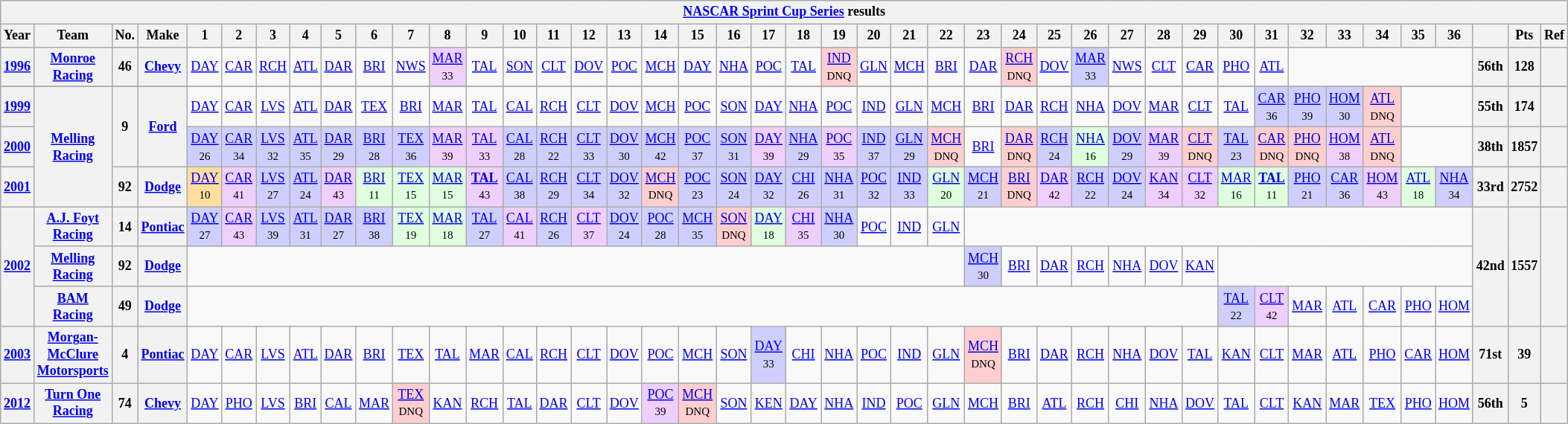<table class="wikitable" style="text-align:center; font-size:75%">
<tr>
<th colspan=45><a href='#'>NASCAR Sprint Cup Series</a> results</th>
</tr>
<tr>
<th>Year</th>
<th>Team</th>
<th>No.</th>
<th>Make</th>
<th>1</th>
<th>2</th>
<th>3</th>
<th>4</th>
<th>5</th>
<th>6</th>
<th>7</th>
<th>8</th>
<th>9</th>
<th>10</th>
<th>11</th>
<th>12</th>
<th>13</th>
<th>14</th>
<th>15</th>
<th>16</th>
<th>17</th>
<th>18</th>
<th>19</th>
<th>20</th>
<th>21</th>
<th>22</th>
<th>23</th>
<th>24</th>
<th>25</th>
<th>26</th>
<th>27</th>
<th>28</th>
<th>29</th>
<th>30</th>
<th>31</th>
<th>32</th>
<th>33</th>
<th>34</th>
<th>35</th>
<th>36</th>
<th></th>
<th>Pts</th>
<th>Ref</th>
</tr>
<tr>
<th><a href='#'>1996</a></th>
<th><a href='#'>Monroe Racing</a></th>
<th>46</th>
<th><a href='#'>Chevy</a></th>
<td><a href='#'>DAY</a></td>
<td><a href='#'>CAR</a></td>
<td><a href='#'>RCH</a></td>
<td><a href='#'>ATL</a></td>
<td><a href='#'>DAR</a></td>
<td><a href='#'>BRI</a></td>
<td><a href='#'>NWS</a></td>
<td style="background:#EFCFFF;"><a href='#'>MAR</a><br><small>33</small></td>
<td><a href='#'>TAL</a></td>
<td><a href='#'>SON</a></td>
<td><a href='#'>CLT</a></td>
<td><a href='#'>DOV</a></td>
<td><a href='#'>POC</a></td>
<td><a href='#'>MCH</a></td>
<td><a href='#'>DAY</a></td>
<td><a href='#'>NHA</a></td>
<td><a href='#'>POC</a></td>
<td><a href='#'>TAL</a></td>
<td style="background:#FFCFCF;"><a href='#'>IND</a><br><small>DNQ</small></td>
<td><a href='#'>GLN</a></td>
<td><a href='#'>MCH</a></td>
<td><a href='#'>BRI</a></td>
<td><a href='#'>DAR</a></td>
<td style="background:#FFCFCF;"><a href='#'>RCH</a><br><small>DNQ</small></td>
<td><a href='#'>DOV</a></td>
<td style="background:#CFCFFF;"><a href='#'>MAR</a><br><small>33</small></td>
<td><a href='#'>NWS</a></td>
<td><a href='#'>CLT</a></td>
<td><a href='#'>CAR</a></td>
<td><a href='#'>PHO</a></td>
<td><a href='#'>ATL</a></td>
<td colspan=5></td>
<th>56th</th>
<th>128</th>
<th></th>
</tr>
<tr>
</tr>
<tr>
<th><a href='#'>1999</a></th>
<th rowspan=3><a href='#'>Melling Racing</a></th>
<th rowspan=2>9</th>
<th rowspan=2><a href='#'>Ford</a></th>
<td><a href='#'>DAY</a></td>
<td><a href='#'>CAR</a></td>
<td><a href='#'>LVS</a></td>
<td><a href='#'>ATL</a></td>
<td><a href='#'>DAR</a></td>
<td><a href='#'>TEX</a></td>
<td><a href='#'>BRI</a></td>
<td><a href='#'>MAR</a></td>
<td><a href='#'>TAL</a></td>
<td><a href='#'>CAL</a></td>
<td><a href='#'>RCH</a></td>
<td><a href='#'>CLT</a></td>
<td><a href='#'>DOV</a></td>
<td><a href='#'>MCH</a></td>
<td><a href='#'>POC</a></td>
<td><a href='#'>SON</a></td>
<td><a href='#'>DAY</a></td>
<td><a href='#'>NHA</a></td>
<td><a href='#'>POC</a></td>
<td><a href='#'>IND</a></td>
<td><a href='#'>GLN</a></td>
<td><a href='#'>MCH</a></td>
<td><a href='#'>BRI</a></td>
<td><a href='#'>DAR</a></td>
<td><a href='#'>RCH</a></td>
<td><a href='#'>NHA</a></td>
<td><a href='#'>DOV</a></td>
<td><a href='#'>MAR</a></td>
<td><a href='#'>CLT</a></td>
<td><a href='#'>TAL</a></td>
<td style="background:#CFCFFF;"><a href='#'>CAR</a><br><small>36</small></td>
<td style="background:#CFCFFF;"><a href='#'>PHO</a><br><small>39</small></td>
<td style="background:#CFCFFF;"><a href='#'>HOM</a><br><small>30</small></td>
<td style="background:#FFCFCF;"><a href='#'>ATL</a><br><small>DNQ</small></td>
<td colspan=2></td>
<th>55th</th>
<th>174</th>
<th></th>
</tr>
<tr>
<th><a href='#'>2000</a></th>
<td style="background:#CFCFFF;"><a href='#'>DAY</a><br><small>26</small></td>
<td style="background:#CFCFFF;"><a href='#'>CAR</a><br><small>34</small></td>
<td style="background:#CFCFFF;"><a href='#'>LVS</a><br><small>32</small></td>
<td style="background:#CFCFFF;"><a href='#'>ATL</a><br><small>35</small></td>
<td style="background:#CFCFFF;"><a href='#'>DAR</a><br><small>29</small></td>
<td style="background:#CFCFFF;"><a href='#'>BRI</a><br><small>28</small></td>
<td style="background:#CFCFFF;"><a href='#'>TEX</a><br><small>36</small></td>
<td style="background:#EFCFFF;"><a href='#'>MAR</a><br><small>39</small></td>
<td style="background:#EFCFFF;"><a href='#'>TAL</a><br><small>33</small></td>
<td style="background:#CFCFFF;"><a href='#'>CAL</a><br><small>28</small></td>
<td style="background:#CFCFFF;"><a href='#'>RCH</a><br><small>22</small></td>
<td style="background:#CFCFFF;"><a href='#'>CLT</a><br><small>33</small></td>
<td style="background:#CFCFFF;"><a href='#'>DOV</a><br><small>30</small></td>
<td style="background:#CFCFFF;"><a href='#'>MCH</a><br><small>42</small></td>
<td style="background:#CFCFFF;"><a href='#'>POC</a><br><small>37</small></td>
<td style="background:#CFCFFF;"><a href='#'>SON</a><br><small>31</small></td>
<td style="background:#EFCFFF;"><a href='#'>DAY</a><br><small>39</small></td>
<td style="background:#CFCFFF;"><a href='#'>NHA</a><br><small>29</small></td>
<td style="background:#EFCFFF;"><a href='#'>POC</a><br><small>35</small></td>
<td style="background:#CFCFFF;"><a href='#'>IND</a><br><small>37</small></td>
<td style="background:#CFCFFF;"><a href='#'>GLN</a><br><small>29</small></td>
<td style="background:#FFCFCF;"><a href='#'>MCH</a><br><small>DNQ</small></td>
<td><a href='#'>BRI</a></td>
<td style="background:#FFCFCF;"><a href='#'>DAR</a><br><small>DNQ</small></td>
<td style="background:#CFCFFF;"><a href='#'>RCH</a><br><small>24</small></td>
<td style="background:#DFFFDF;"><a href='#'>NHA</a><br><small>16</small></td>
<td style="background:#CFCFFF;"><a href='#'>DOV</a><br><small>29</small></td>
<td style="background:#EFCFFF;"><a href='#'>MAR</a><br><small>39</small></td>
<td style="background:#FFCFCF;"><a href='#'>CLT</a><br><small>DNQ</small></td>
<td style="background:#CFCFFF;"><a href='#'>TAL</a><br><small>23</small></td>
<td style="background:#FFCFCF;"><a href='#'>CAR</a><br><small>DNQ</small></td>
<td style="background:#FFCFCF;"><a href='#'>PHO</a><br><small>DNQ</small></td>
<td style="background:#EFCFFF;"><a href='#'>HOM</a><br><small>38</small></td>
<td style="background:#FFCFCF;"><a href='#'>ATL</a><br><small>DNQ</small></td>
<td colspan=2></td>
<th>38th</th>
<th>1857</th>
<th></th>
</tr>
<tr>
<th><a href='#'>2001</a></th>
<th>92</th>
<th><a href='#'>Dodge</a></th>
<td style="background:#FFDF9F;"><a href='#'>DAY</a><br><small>10</small></td>
<td style="background:#EFCFFF;"><a href='#'>CAR</a><br><small>41</small></td>
<td style="background:#CFCFFF;"><a href='#'>LVS</a><br><small>27</small></td>
<td style="background:#CFCFFF;"><a href='#'>ATL</a><br><small>24</small></td>
<td style="background:#EFCFFF;"><a href='#'>DAR</a><br><small>43</small></td>
<td style="background:#DFFFDF;"><a href='#'>BRI</a><br><small>11</small></td>
<td style="background:#DFFFDF;"><a href='#'>TEX</a><br><small>15</small></td>
<td style="background:#DFFFDF;"><a href='#'>MAR</a><br><small>15</small></td>
<td style="background:#EFCFFF;"><strong><a href='#'>TAL</a></strong><br><small>43</small></td>
<td style="background:#CFCFFF;"><a href='#'>CAL</a><br><small>38</small></td>
<td style="background:#CFCFFF;"><a href='#'>RCH</a><br><small>29</small></td>
<td style="background:#CFCFFF;"><a href='#'>CLT</a><br><small>34</small></td>
<td style="background:#CFCFFF;"><a href='#'>DOV</a><br><small>32</small></td>
<td style="background:#FFCFCF;"><a href='#'>MCH</a><br><small>DNQ</small></td>
<td style="background:#CFCFFF;"><a href='#'>POC</a><br><small>23</small></td>
<td style="background:#CFCFFF;"><a href='#'>SON</a><br><small>24</small></td>
<td style="background:#CFCFFF;"><a href='#'>DAY</a><br><small>32</small></td>
<td style="background:#CFCFFF;"><a href='#'>CHI</a><br><small>26</small></td>
<td style="background:#CFCFFF;"><a href='#'>NHA</a><br><small>31</small></td>
<td style="background:#CFCFFF;"><a href='#'>POC</a><br><small>32</small></td>
<td style="background:#CFCFFF;"><a href='#'>IND</a><br><small>33</small></td>
<td style="background:#DFFFDF;"><a href='#'>GLN</a><br><small>20</small></td>
<td style="background:#CFCFFF;"><a href='#'>MCH</a><br><small>21</small></td>
<td style="background:#FFCFCF;"><a href='#'>BRI</a><br><small>DNQ</small></td>
<td style="background:#EFCFFF;"><a href='#'>DAR</a><br><small>42</small></td>
<td style="background:#CFCFFF;"><a href='#'>RCH</a><br><small>22</small></td>
<td style="background:#CFCFFF;"><a href='#'>DOV</a><br><small>24</small></td>
<td style="background:#EFCFFF;"><a href='#'>KAN</a><br><small>34</small></td>
<td style="background:#EFCFFF;"><a href='#'>CLT</a><br><small>32</small></td>
<td style="background:#DFFFDF;"><a href='#'>MAR</a><br><small>16</small></td>
<td style="background:#DFFFDF;"><strong><a href='#'>TAL</a></strong><br><small>11</small></td>
<td style="background:#CFCFFF;"><a href='#'>PHO</a><br><small>21</small></td>
<td style="background:#CFCFFF;"><a href='#'>CAR</a><br><small>36</small></td>
<td style="background:#EFCFFF;"><a href='#'>HOM</a><br><small>43</small></td>
<td style="background:#DFFFDF;"><a href='#'>ATL</a><br><small>18</small></td>
<td style="background:#CFCFFF;"><a href='#'>NHA</a><br><small>34</small></td>
<th>33rd</th>
<th>2752</th>
<th></th>
</tr>
<tr>
<th rowspan=3><a href='#'>2002</a></th>
<th><a href='#'>A.J. Foyt Racing</a></th>
<th>14</th>
<th><a href='#'>Pontiac</a></th>
<td style="background:#CFCFFF;"><a href='#'>DAY</a><br><small>27</small></td>
<td style="background:#EFCFFF;"><a href='#'>CAR</a><br><small>43</small></td>
<td style="background:#CFCFFF;"><a href='#'>LVS</a><br><small>39</small></td>
<td style="background:#CFCFFF;"><a href='#'>ATL</a><br><small>31</small></td>
<td style="background:#CFCFFF;"><a href='#'>DAR</a><br><small>27</small></td>
<td style="background:#CFCFFF;"><a href='#'>BRI</a><br><small>38</small></td>
<td style="background:#DFFFDF;"><a href='#'>TEX</a><br><small>19</small></td>
<td style="background:#DFFFDF;"><a href='#'>MAR</a><br><small>18</small></td>
<td style="background:#CFCFFF;"><a href='#'>TAL</a><br><small>27</small></td>
<td style="background:#EFCFFF;"><a href='#'>CAL</a><br><small>41</small></td>
<td style="background:#CFCFFF;"><a href='#'>RCH</a><br><small>26</small></td>
<td style="background:#EFCFFF;"><a href='#'>CLT</a><br><small>37</small></td>
<td style="background:#CFCFFF;"><a href='#'>DOV</a><br><small>24</small></td>
<td style="background:#CFCFFF;"><a href='#'>POC</a><br><small>28</small></td>
<td style="background:#CFCFFF;"><a href='#'>MCH</a><br><small>35</small></td>
<td style="background:#FFCFCF;"><a href='#'>SON</a><br><small>DNQ</small></td>
<td style="background:#DFFFDF;"><a href='#'>DAY</a><br><small>18</small></td>
<td style="background:#EFCFFF;"><a href='#'>CHI</a><br><small>35</small></td>
<td style="background:#CFCFFF;"><a href='#'>NHA</a><br><small>30</small></td>
<td><a href='#'>POC</a></td>
<td><a href='#'>IND</a></td>
<td><a href='#'>GLN</a></td>
<td colspan=14></td>
<th rowspan=3>42nd</th>
<th rowspan=3>1557</th>
<th rowspan=3></th>
</tr>
<tr>
<th><a href='#'>Melling Racing</a></th>
<th>92</th>
<th><a href='#'>Dodge</a></th>
<td colspan=22></td>
<td style="background:#CFCFFF;"><a href='#'>MCH</a><br><small>30</small></td>
<td><a href='#'>BRI</a></td>
<td><a href='#'>DAR</a></td>
<td><a href='#'>RCH</a></td>
<td><a href='#'>NHA</a></td>
<td><a href='#'>DOV</a></td>
<td><a href='#'>KAN</a></td>
<td colspan=7></td>
</tr>
<tr>
<th><a href='#'>BAM Racing</a></th>
<th>49</th>
<th><a href='#'>Dodge</a></th>
<td colspan=29></td>
<td style="background:#CFCFFF;"><a href='#'>TAL</a><br><small>22</small></td>
<td style="background:#EFCFFF;"><a href='#'>CLT</a><br><small>42</small></td>
<td><a href='#'>MAR</a></td>
<td><a href='#'>ATL</a></td>
<td><a href='#'>CAR</a></td>
<td><a href='#'>PHO</a></td>
<td><a href='#'>HOM</a></td>
</tr>
<tr>
<th><a href='#'>2003</a></th>
<th><a href='#'>Morgan-McClure Motorsports</a></th>
<th>4</th>
<th><a href='#'>Pontiac</a></th>
<td><a href='#'>DAY</a></td>
<td><a href='#'>CAR</a></td>
<td><a href='#'>LVS</a></td>
<td><a href='#'>ATL</a></td>
<td><a href='#'>DAR</a></td>
<td><a href='#'>BRI</a></td>
<td><a href='#'>TEX</a></td>
<td><a href='#'>TAL</a></td>
<td><a href='#'>MAR</a></td>
<td><a href='#'>CAL</a></td>
<td><a href='#'>RCH</a></td>
<td><a href='#'>CLT</a></td>
<td><a href='#'>DOV</a></td>
<td><a href='#'>POC</a></td>
<td><a href='#'>MCH</a></td>
<td><a href='#'>SON</a></td>
<td style="background:#CFCFFF;"><a href='#'>DAY</a><br><small>33</small></td>
<td><a href='#'>CHI</a></td>
<td><a href='#'>NHA</a></td>
<td><a href='#'>POC</a></td>
<td><a href='#'>IND</a></td>
<td><a href='#'>GLN</a></td>
<td style="background:#FFCFCF;"><a href='#'>MCH</a><br><small>DNQ</small></td>
<td><a href='#'>BRI</a></td>
<td><a href='#'>DAR</a></td>
<td><a href='#'>RCH</a></td>
<td><a href='#'>NHA</a></td>
<td><a href='#'>DOV</a></td>
<td><a href='#'>TAL</a></td>
<td><a href='#'>KAN</a></td>
<td><a href='#'>CLT</a></td>
<td><a href='#'>MAR</a></td>
<td><a href='#'>ATL</a></td>
<td><a href='#'>PHO</a></td>
<td><a href='#'>CAR</a></td>
<td><a href='#'>HOM</a></td>
<th>71st</th>
<th>39</th>
<th></th>
</tr>
<tr>
<th><a href='#'>2012</a></th>
<th><a href='#'>Turn One Racing</a></th>
<th>74</th>
<th><a href='#'>Chevy</a></th>
<td><a href='#'>DAY</a></td>
<td><a href='#'>PHO</a></td>
<td><a href='#'>LVS</a></td>
<td><a href='#'>BRI</a></td>
<td><a href='#'>CAL</a></td>
<td><a href='#'>MAR</a></td>
<td style="background:#FFCFCF;"><a href='#'>TEX</a><br><small>DNQ</small></td>
<td><a href='#'>KAN</a></td>
<td><a href='#'>RCH</a></td>
<td><a href='#'>TAL</a></td>
<td><a href='#'>DAR</a></td>
<td><a href='#'>CLT</a></td>
<td><a href='#'>DOV</a></td>
<td style="background:#EFCFFF;"><a href='#'>POC</a><br><small>39</small></td>
<td style="background:#FFCFCF;"><a href='#'>MCH</a><br><small>DNQ</small></td>
<td><a href='#'>SON</a></td>
<td><a href='#'>KEN</a></td>
<td><a href='#'>DAY</a></td>
<td><a href='#'>NHA</a></td>
<td><a href='#'>IND</a></td>
<td><a href='#'>POC</a></td>
<td><a href='#'>GLN</a></td>
<td><a href='#'>MCH</a></td>
<td><a href='#'>BRI</a></td>
<td><a href='#'>ATL</a></td>
<td><a href='#'>RCH</a></td>
<td><a href='#'>CHI</a></td>
<td><a href='#'>NHA</a></td>
<td><a href='#'>DOV</a></td>
<td><a href='#'>TAL</a></td>
<td><a href='#'>CLT</a></td>
<td><a href='#'>KAN</a></td>
<td><a href='#'>MAR</a></td>
<td><a href='#'>TEX</a></td>
<td><a href='#'>PHO</a></td>
<td><a href='#'>HOM</a></td>
<th>56th</th>
<th>5</th>
<th></th>
</tr>
</table>
